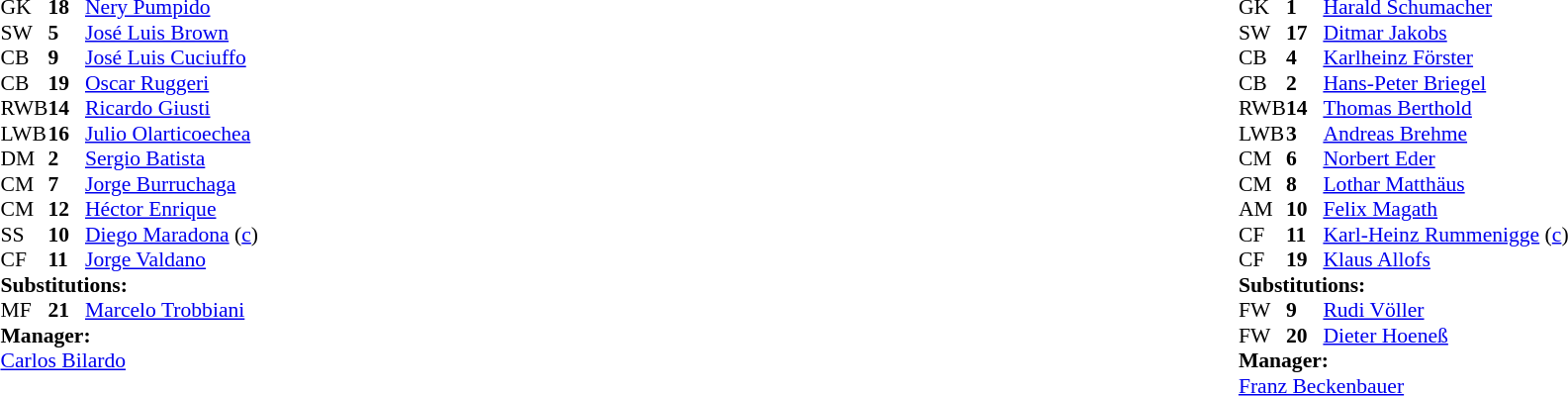<table width="100%">
<tr>
<td valign="top" width="50%"><br><table style="font-size: 90%" cellspacing="0" cellpadding="0">
<tr>
<td colspan="4"></td>
</tr>
<tr>
<th width="25"></th>
<th width="25"></th>
</tr>
<tr>
<td>GK</td>
<td><strong>18</strong></td>
<td><a href='#'>Nery Pumpido</a></td>
<td></td>
</tr>
<tr>
<td>SW</td>
<td><strong>5</strong></td>
<td><a href='#'>José Luis Brown</a></td>
</tr>
<tr>
<td>CB</td>
<td><strong>9</strong></td>
<td><a href='#'>José Luis Cuciuffo</a></td>
</tr>
<tr>
<td>CB</td>
<td><strong>19</strong></td>
<td><a href='#'>Oscar Ruggeri</a></td>
</tr>
<tr>
<td>RWB</td>
<td><strong>14</strong></td>
<td><a href='#'>Ricardo Giusti</a></td>
</tr>
<tr>
<td>LWB</td>
<td><strong>16</strong></td>
<td><a href='#'>Julio Olarticoechea</a></td>
<td></td>
</tr>
<tr>
<td>DM</td>
<td><strong>2</strong></td>
<td><a href='#'>Sergio Batista</a></td>
</tr>
<tr>
<td>CM</td>
<td><strong>7</strong></td>
<td><a href='#'>Jorge Burruchaga</a></td>
<td></td>
<td></td>
</tr>
<tr>
<td>CM</td>
<td><strong>12</strong></td>
<td><a href='#'>Héctor Enrique</a></td>
<td></td>
</tr>
<tr>
<td>SS</td>
<td><strong>10</strong></td>
<td><a href='#'>Diego Maradona</a> (<a href='#'>c</a>)</td>
<td></td>
</tr>
<tr>
<td>CF</td>
<td><strong>11</strong></td>
<td><a href='#'>Jorge Valdano</a></td>
</tr>
<tr>
<td colspan=3><strong>Substitutions:</strong></td>
</tr>
<tr>
<td>MF</td>
<td><strong>21</strong></td>
<td><a href='#'>Marcelo Trobbiani</a></td>
<td></td>
<td></td>
</tr>
<tr>
<td colspan=3><strong>Manager:</strong></td>
</tr>
<tr>
<td colspan="4"><a href='#'>Carlos Bilardo</a></td>
</tr>
</table>
</td>
<td valign="top"></td>
<td valign="top" width="50%"><br><table style="font-size: 90%" cellspacing="0" cellpadding="0" align="center">
<tr>
<td colspan="4"></td>
</tr>
<tr>
<th width="25"></th>
<th width="25"></th>
</tr>
<tr>
<td>GK</td>
<td><strong>1</strong></td>
<td><a href='#'>Harald Schumacher</a></td>
</tr>
<tr>
<td>SW</td>
<td><strong>17</strong></td>
<td><a href='#'>Ditmar Jakobs</a></td>
</tr>
<tr>
<td>CB</td>
<td><strong>4</strong></td>
<td><a href='#'>Karlheinz Förster</a></td>
</tr>
<tr>
<td>CB</td>
<td><strong>2</strong></td>
<td><a href='#'>Hans-Peter Briegel</a></td>
<td></td>
</tr>
<tr>
<td>RWB</td>
<td><strong>14</strong></td>
<td><a href='#'>Thomas Berthold</a></td>
</tr>
<tr>
<td>LWB</td>
<td><strong>3</strong></td>
<td><a href='#'>Andreas Brehme</a></td>
</tr>
<tr>
<td>CM</td>
<td><strong>6</strong></td>
<td><a href='#'>Norbert Eder</a></td>
</tr>
<tr>
<td>CM</td>
<td><strong>8</strong></td>
<td><a href='#'>Lothar Matthäus</a></td>
<td></td>
</tr>
<tr>
<td>AM</td>
<td><strong>10</strong></td>
<td><a href='#'>Felix Magath</a></td>
<td></td>
<td></td>
</tr>
<tr>
<td>CF</td>
<td><strong>11</strong></td>
<td><a href='#'>Karl-Heinz Rummenigge</a> (<a href='#'>c</a>)</td>
</tr>
<tr>
<td>CF</td>
<td><strong>19</strong></td>
<td><a href='#'>Klaus Allofs</a></td>
<td></td>
<td></td>
</tr>
<tr>
<td colspan=3><strong>Substitutions:</strong></td>
</tr>
<tr>
<td>FW</td>
<td><strong>9</strong></td>
<td><a href='#'>Rudi Völler</a></td>
<td></td>
<td></td>
</tr>
<tr>
<td>FW</td>
<td><strong>20</strong></td>
<td><a href='#'>Dieter Hoeneß</a></td>
<td></td>
<td></td>
</tr>
<tr>
<td colspan=3><strong>Manager:</strong></td>
</tr>
<tr>
<td colspan="4"><a href='#'>Franz Beckenbauer</a></td>
</tr>
</table>
</td>
</tr>
</table>
